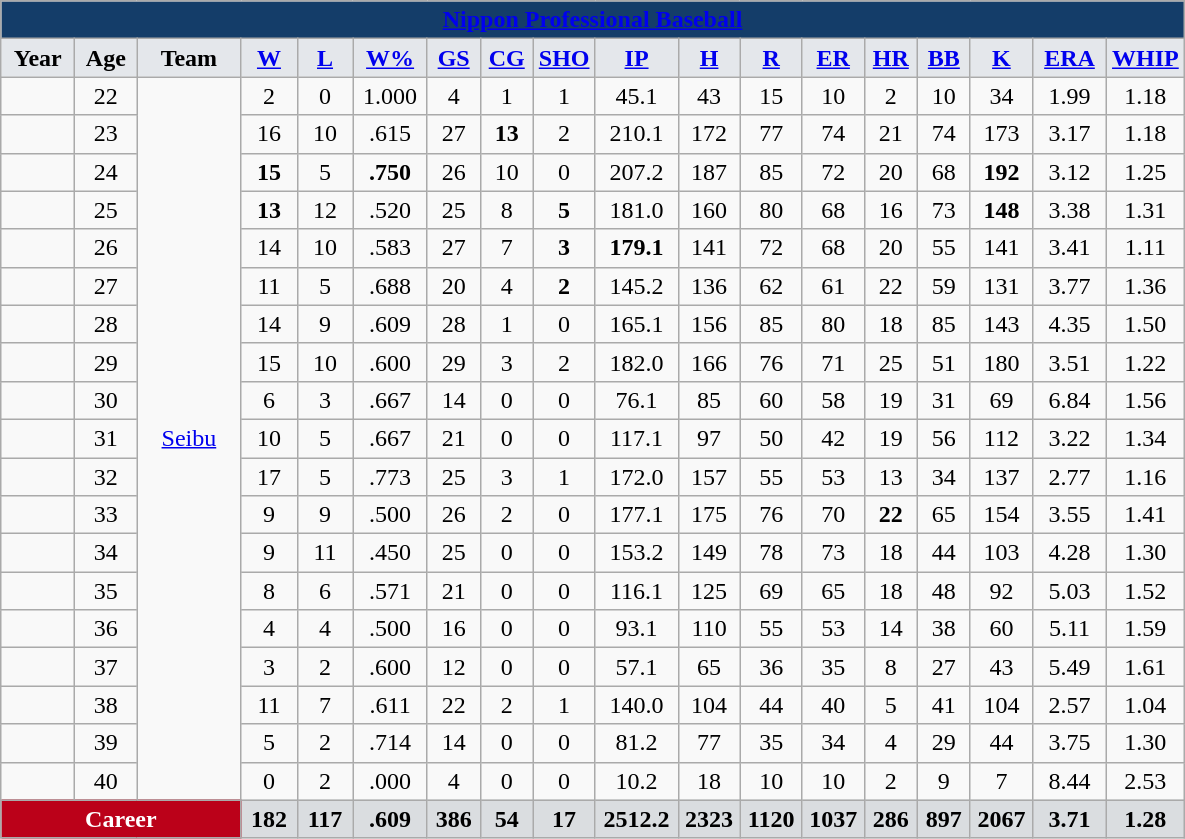<table class="wikitable">
<tr>
<th colspan="18" style="background:#143d69;"><span><a href='#'>Nippon Professional Baseball</a></span></th>
</tr>
<tr>
<th style="background:#e4e7eb; width:42px;">Year</th>
<th style="background:#e4e7eb; width:34px;">Age</th>
<th style="background:#e4e7eb; width:62px;">Team</th>
<th style="background:#e4e7eb; width:30px;"><a href='#'>W</a></th>
<th style="background:#e4e7eb; width:30px;"><a href='#'>L</a></th>
<th style="background:#e4e7eb; width:42px;"><a href='#'>W%</a></th>
<th style="background:#e4e7eb; width:28px;"><a href='#'>GS</a></th>
<th style="background:#e4e7eb; width:28px;"><a href='#'>CG</a></th>
<th style="background:#e4e7eb; width:28px;"><a href='#'>SHO</a></th>
<th style="background:#e4e7eb; width:48px;"><a href='#'>IP</a></th>
<th style="background:#e4e7eb; width:34px;"><a href='#'>H</a></th>
<th style="background:#e4e7eb; width:34px;"><a href='#'>R</a></th>
<th style="background:#e4e7eb; width:34px;"><a href='#'>ER</a></th>
<th style="background:#e4e7eb; width:28px;"><a href='#'>HR</a></th>
<th style="background:#e4e7eb; width:28px;"><a href='#'>BB</a></th>
<th style="background:#e4e7eb; width:34px;"><a href='#'>K</a></th>
<th style="background:#e4e7eb; width:42px;"><a href='#'>ERA</a></th>
<th style="background:#e4e7eb; width:42px;"><a href='#'>WHIP</a></th>
</tr>
<tr align=center>
<td></td>
<td>22</td>
<td rowspan=19><a href='#'>Seibu</a></td>
<td>2</td>
<td>0</td>
<td>1.000</td>
<td>4</td>
<td>1</td>
<td>1</td>
<td>45.1</td>
<td>43</td>
<td>15</td>
<td>10</td>
<td>2</td>
<td>10</td>
<td>34</td>
<td>1.99</td>
<td>1.18</td>
</tr>
<tr align=center>
<td></td>
<td>23</td>
<td>16</td>
<td>10</td>
<td>.615</td>
<td>27</td>
<td><strong>13</strong></td>
<td>2</td>
<td>210.1</td>
<td>172</td>
<td>77</td>
<td>74</td>
<td>21</td>
<td>74</td>
<td>173</td>
<td>3.17</td>
<td>1.18</td>
</tr>
<tr align=center>
<td></td>
<td>24</td>
<td><strong>15</strong></td>
<td>5</td>
<td><strong>.750</strong></td>
<td>26</td>
<td>10</td>
<td>0</td>
<td>207.2</td>
<td>187</td>
<td>85</td>
<td>72</td>
<td>20</td>
<td>68</td>
<td><strong>192</strong></td>
<td>3.12</td>
<td>1.25</td>
</tr>
<tr align=center>
<td></td>
<td>25</td>
<td><strong>13</strong></td>
<td>12</td>
<td>.520</td>
<td>25</td>
<td>8</td>
<td><strong>5</strong></td>
<td>181.0</td>
<td>160</td>
<td>80</td>
<td>68</td>
<td>16</td>
<td>73</td>
<td><strong>148</strong></td>
<td>3.38</td>
<td>1.31</td>
</tr>
<tr align=center>
<td></td>
<td>26</td>
<td>14</td>
<td>10</td>
<td>.583</td>
<td>27</td>
<td>7</td>
<td><strong>3</strong></td>
<td><strong>179.1</strong></td>
<td>141</td>
<td>72</td>
<td>68</td>
<td>20</td>
<td>55</td>
<td>141</td>
<td>3.41</td>
<td>1.11</td>
</tr>
<tr align=center>
<td></td>
<td>27</td>
<td>11</td>
<td>5</td>
<td>.688</td>
<td>20</td>
<td>4</td>
<td><strong>2</strong></td>
<td>145.2</td>
<td>136</td>
<td>62</td>
<td>61</td>
<td>22</td>
<td>59</td>
<td>131</td>
<td>3.77</td>
<td>1.36</td>
</tr>
<tr align=center>
<td></td>
<td>28</td>
<td>14</td>
<td>9</td>
<td>.609</td>
<td>28</td>
<td>1</td>
<td>0</td>
<td>165.1</td>
<td>156</td>
<td>85</td>
<td>80</td>
<td>18</td>
<td>85</td>
<td>143</td>
<td>4.35</td>
<td>1.50</td>
</tr>
<tr align=center>
<td></td>
<td>29</td>
<td>15</td>
<td>10</td>
<td>.600</td>
<td>29</td>
<td>3</td>
<td>2</td>
<td>182.0</td>
<td>166</td>
<td>76</td>
<td>71</td>
<td>25</td>
<td>51</td>
<td>180</td>
<td>3.51</td>
<td>1.22</td>
</tr>
<tr align=center>
<td></td>
<td>30</td>
<td>6</td>
<td>3</td>
<td>.667</td>
<td>14</td>
<td>0</td>
<td>0</td>
<td>76.1</td>
<td>85</td>
<td>60</td>
<td>58</td>
<td>19</td>
<td>31</td>
<td>69</td>
<td>6.84</td>
<td>1.56</td>
</tr>
<tr align=center>
<td></td>
<td>31</td>
<td>10</td>
<td>5</td>
<td>.667</td>
<td>21</td>
<td>0</td>
<td>0</td>
<td>117.1</td>
<td>97</td>
<td>50</td>
<td>42</td>
<td>19</td>
<td>56</td>
<td>112</td>
<td>3.22</td>
<td>1.34</td>
</tr>
<tr align=center>
<td></td>
<td>32</td>
<td>17</td>
<td>5</td>
<td>.773</td>
<td>25</td>
<td>3</td>
<td>1</td>
<td>172.0</td>
<td>157</td>
<td>55</td>
<td>53</td>
<td>13</td>
<td>34</td>
<td>137</td>
<td>2.77</td>
<td>1.16</td>
</tr>
<tr align=center>
<td></td>
<td>33</td>
<td>9</td>
<td>9</td>
<td>.500</td>
<td>26</td>
<td>2</td>
<td>0</td>
<td>177.1</td>
<td>175</td>
<td>76</td>
<td>70</td>
<td><strong>22</strong></td>
<td>65</td>
<td>154</td>
<td>3.55</td>
<td>1.41</td>
</tr>
<tr align=center>
<td></td>
<td>34</td>
<td>9</td>
<td>11</td>
<td>.450</td>
<td>25</td>
<td>0</td>
<td>0</td>
<td>153.2</td>
<td>149</td>
<td>78</td>
<td>73</td>
<td>18</td>
<td>44</td>
<td>103</td>
<td>4.28</td>
<td>1.30</td>
</tr>
<tr align=center>
<td></td>
<td>35</td>
<td>8</td>
<td>6</td>
<td>.571</td>
<td>21</td>
<td>0</td>
<td>0</td>
<td>116.1</td>
<td>125</td>
<td>69</td>
<td>65</td>
<td>18</td>
<td>48</td>
<td>92</td>
<td>5.03</td>
<td>1.52</td>
</tr>
<tr align=center>
<td></td>
<td>36</td>
<td>4</td>
<td>4</td>
<td>.500</td>
<td>16</td>
<td>0</td>
<td>0</td>
<td>93.1</td>
<td>110</td>
<td>55</td>
<td>53</td>
<td>14</td>
<td>38</td>
<td>60</td>
<td>5.11</td>
<td>1.59</td>
</tr>
<tr align=center>
<td></td>
<td>37</td>
<td>3</td>
<td>2</td>
<td>.600</td>
<td>12</td>
<td>0</td>
<td>0</td>
<td>57.1</td>
<td>65</td>
<td>36</td>
<td>35</td>
<td>8</td>
<td>27</td>
<td>43</td>
<td>5.49</td>
<td>1.61</td>
</tr>
<tr align=center>
<td></td>
<td>38</td>
<td>11</td>
<td>7</td>
<td>.611</td>
<td>22</td>
<td>2</td>
<td>1</td>
<td>140.0</td>
<td>104</td>
<td>44</td>
<td>40</td>
<td>5</td>
<td>41</td>
<td>104</td>
<td>2.57</td>
<td>1.04</td>
</tr>
<tr align=center>
<td></td>
<td>39</td>
<td>5</td>
<td>2</td>
<td>.714</td>
<td>14</td>
<td>0</td>
<td>0</td>
<td>81.2</td>
<td>77</td>
<td>35</td>
<td>34</td>
<td>4</td>
<td>29</td>
<td>44</td>
<td>3.75</td>
<td>1.30</td>
</tr>
<tr align=center>
<td></td>
<td>40</td>
<td>0</td>
<td>2</td>
<td>.000</td>
<td>4</td>
<td>0</td>
<td>0</td>
<td>10.2</td>
<td>18</td>
<td>10</td>
<td>10</td>
<td>2</td>
<td>9</td>
<td>7</td>
<td>8.44</td>
<td>2.53</td>
</tr>
<tr style="text-align:center; background:#dadde0;">
<td colspan="3" style="background:#bb0119; color:#fff;"><strong>Career</strong></td>
<td><strong>182</strong></td>
<td><strong>117</strong></td>
<td><strong>.609</strong></td>
<td><strong>386</strong></td>
<td><strong>54</strong></td>
<td><strong>17</strong></td>
<td><strong>2512.2</strong></td>
<td><strong>2323</strong></td>
<td><strong>1120</strong></td>
<td><strong>1037</strong></td>
<td><strong>286</strong></td>
<td><strong>897</strong></td>
<td><strong>2067</strong></td>
<td><strong>3.71</strong></td>
<td><strong>1.28</strong></td>
</tr>
</table>
